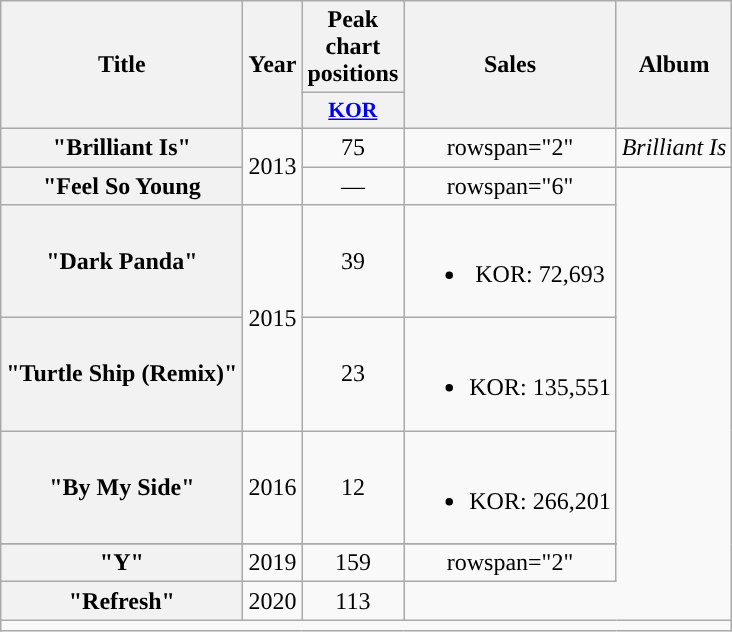<table class="wikitable plainrowheaders" style="text-align:center;">
<tr>
<th scope="col" rowspan="2">Title</th>
<th scope="col" rowspan="2">Year</th>
<th scope="col" colspan="1">Peak chart positions</th>
<th scope="col" rowspan="2">Sales</th>
<th scope="col" rowspan="2">Album</th>
</tr>
<tr>
<th scope="col" style="width:3em;font-size:90%;"><a href='#'>KOR</a><br></th>
</tr>
<tr>
<th scope="row">"Brilliant Is" <br></th>
<td rowspan="2">2013</td>
<td>75</td>
<td>rowspan="2"</td>
<td><em>Brilliant Is</em></td>
</tr>
<tr>
<th scope="row">"Feel So Young </th>
<td>—</td>
<td>rowspan="6" </td>
</tr>
<tr>
<th scope="row">"Dark Panda" <br></th>
<td rowspan="2">2015</td>
<td>39</td>
<td><br><ul><li>KOR: 72,693</li></ul></td>
</tr>
<tr>
<th scope="row">"Turtle Ship (Remix)"<br></th>
<td>23</td>
<td><br><ul><li>KOR: 135,551</li></ul></td>
</tr>
<tr>
<th scope="row">"By My Side" <br></th>
<td>2016</td>
<td>12</td>
<td><br><ul><li>KOR: 266,201</li></ul></td>
</tr>
<tr>
</tr>
<tr>
<th scope="row">"Y" </th>
<td>2019</td>
<td>159</td>
<td>rowspan="2"</td>
</tr>
<tr>
<th scope="row">"Refresh"<br></th>
<td>2020</td>
<td>113</td>
</tr>
<tr>
<td colspan="5"></td>
</tr>
</table>
